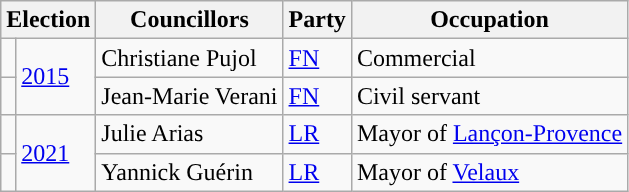<table class="wikitable">
<tr>
<th colspan="2">Election</th>
<th>Councillors</th>
<th>Party</th>
<th>Occupation</th>
</tr>
<tr>
<td style="background-color: "></td>
<td rowspan="2"><a href='#'>2015</a></td>
<td>Christiane Pujol</td>
<td><a href='#'>FN</a></td>
<td>Commercial</td>
</tr>
<tr>
<td style="background-color: "></td>
<td>Jean-Marie Verani</td>
<td><a href='#'>FN</a></td>
<td>Civil servant</td>
</tr>
<tr>
<td style="background-color: "></td>
<td rowspan="2"><a href='#'>2021</a></td>
<td>Julie Arias</td>
<td><a href='#'>LR</a></td>
<td>Mayor of <a href='#'>Lançon-Provence</a></td>
</tr>
<tr>
<td style="background-color: "></td>
<td>Yannick Guérin</td>
<td><a href='#'>LR</a></td>
<td>Mayor of <a href='#'>Velaux</a></td>
</tr>
</table>
